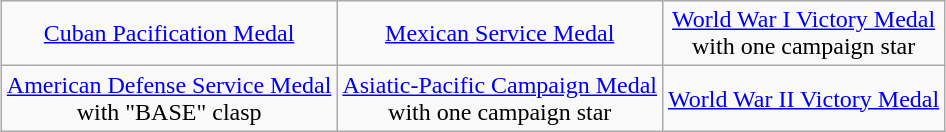<table class="wikitable" style="margin:1em auto; text-align:center;">
<tr>
<td><a href='#'>Cuban Pacification Medal</a></td>
<td><a href='#'>Mexican Service Medal</a></td>
<td><a href='#'>World War I Victory Medal</a> <br>with one campaign star</td>
</tr>
<tr>
<td><a href='#'>American Defense Service Medal</a><br>with "BASE" clasp</td>
<td><a href='#'>Asiatic-Pacific Campaign Medal</a> <br>with one campaign star</td>
<td><a href='#'>World War II Victory Medal</a></td>
</tr>
</table>
